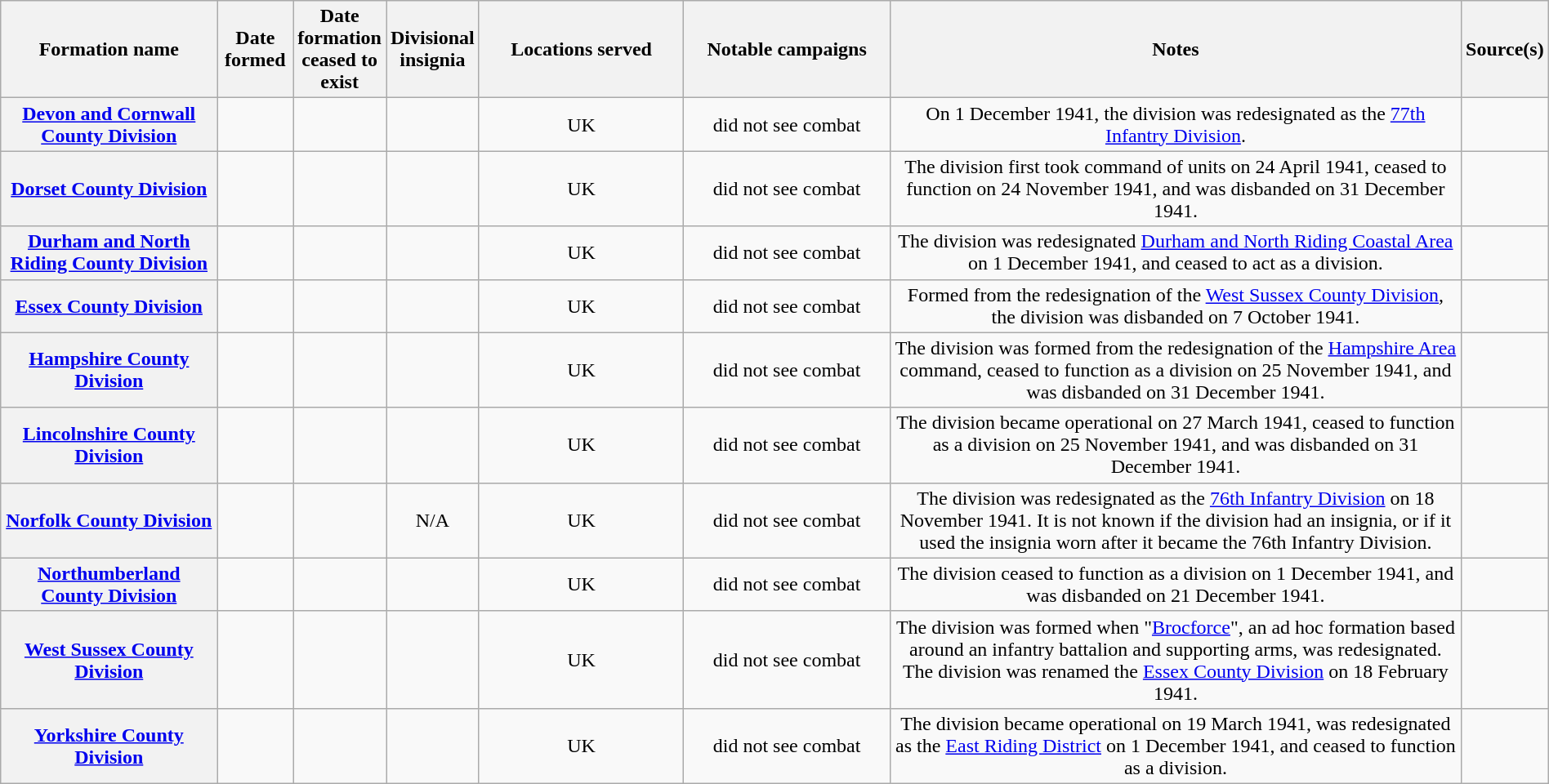<table class="wikitable sortable plainrowheaders" style="text-align: left; border-spacing: 2px; border: 1px solid darkgray; width: 100%;">
<tr>
<th width="15%" scope="col">Formation name</th>
<th width=5% scope="col">Date formed</th>
<th width=5% scope="col">Date formation ceased to exist</th>
<th width=1% scope="col">Divisional insignia</th>
<th width=15% scope="col">Locations served</th>
<th width=15% scope="col">Notable campaigns</th>
<th class=unsortable width=48% scope="col">Notes</th>
<th class=unsortable width=1% scope="col">Source(s)</th>
</tr>
<tr>
<th scope="row" style="text-align:center;"><a href='#'>Devon and Cornwall County Division</a></th>
<td align="center"></td>
<td align="center"></td>
<td align="center"></td>
<td align="center">UK</td>
<td align="center">did not see combat</td>
<td align="center">On 1 December 1941, the division was redesignated as the <a href='#'>77th Infantry Division</a>.</td>
<td align="center"></td>
</tr>
<tr>
<th scope="row" style="text-align:center;"><a href='#'>Dorset County Division</a></th>
<td align="center"></td>
<td align="center"></td>
<td align="center"></td>
<td align="center">UK</td>
<td align="center">did not see combat</td>
<td align="center">The division first took command of units on 24 April 1941, ceased to function on 24 November 1941, and was disbanded on 31 December 1941.</td>
<td align="center"></td>
</tr>
<tr>
<th scope="row" style="text-align:center;"><a href='#'>Durham and North Riding County Division</a></th>
<td align="center"></td>
<td align="center"></td>
<td align="center"></td>
<td align="center">UK</td>
<td align="center">did not see combat</td>
<td align="center">The division was redesignated <a href='#'>Durham and North Riding Coastal Area</a> on 1 December 1941, and ceased to act as a division.</td>
<td align="center"></td>
</tr>
<tr>
<th scope="row" style="text-align:center;"><a href='#'>Essex County Division</a></th>
<td align="center"></td>
<td align="center"></td>
<td align="center"></td>
<td align="center">UK</td>
<td align="center">did not see combat</td>
<td align="center">Formed from the redesignation of the <a href='#'>West Sussex County Division</a>, the division was disbanded on 7 October 1941.</td>
<td align="center"></td>
</tr>
<tr>
<th scope="row" style="text-align:center;"><a href='#'>Hampshire County Division</a></th>
<td align="center"></td>
<td align="center"></td>
<td align="center"></td>
<td align="center">UK</td>
<td align="center">did not see combat</td>
<td align="center">The division was formed from the redesignation of the <a href='#'>Hampshire Area</a> command, ceased to function as a division on 25 November 1941, and was disbanded on 31 December 1941.</td>
<td align="center"></td>
</tr>
<tr>
<th scope="row" style="text-align:center;"><a href='#'>Lincolnshire County Division</a></th>
<td align="center"></td>
<td align="center"></td>
<td align="center"></td>
<td align="center">UK</td>
<td align="center">did not see combat</td>
<td align="center">The division became operational on 27 March 1941, ceased to function as a division on 25 November 1941, and was disbanded on 31 December 1941.</td>
<td align="center"></td>
</tr>
<tr>
<th scope="row" style="text-align:center;"><a href='#'>Norfolk County Division</a></th>
<td align="center"></td>
<td align="center"></td>
<td align="center">N/A</td>
<td align="center">UK</td>
<td align="center">did not see combat</td>
<td align="center">The division was redesignated as the <a href='#'>76th Infantry Division</a> on 18 November 1941. It is not known if the division had an insignia, or if it used the insignia worn after it became the 76th Infantry Division.</td>
<td align="center"></td>
</tr>
<tr>
<th scope="row" style="text-align:center;"><a href='#'>Northumberland County Division</a></th>
<td align="center"></td>
<td align="center"></td>
<td align="center"></td>
<td align="center">UK</td>
<td align="center">did not see combat</td>
<td align="center">The division ceased to function as a division on 1 December 1941, and was disbanded on 21 December 1941.</td>
<td align="center"></td>
</tr>
<tr>
<th scope="row" style="text-align:center;"><a href='#'>West Sussex County Division</a></th>
<td align="center"></td>
<td align="center"></td>
<td align="center"></td>
<td align="center">UK</td>
<td align="center">did not see combat</td>
<td align="center">The division was formed when "<a href='#'>Brocforce</a>", an ad hoc formation based around an infantry battalion and supporting arms, was redesignated. The division was renamed the <a href='#'>Essex County Division</a> on 18 February 1941.</td>
<td align="center"></td>
</tr>
<tr>
<th scope="row" style="text-align:center;"><a href='#'>Yorkshire County Division</a></th>
<td align="center"></td>
<td align="center"></td>
<td align="center"></td>
<td align="center">UK</td>
<td align="center">did not see combat</td>
<td align="center">The division became operational on 19 March 1941, was redesignated as the <a href='#'>East Riding District</a> on 1 December 1941, and ceased to function as a division.</td>
<td align="center"></td>
</tr>
</table>
